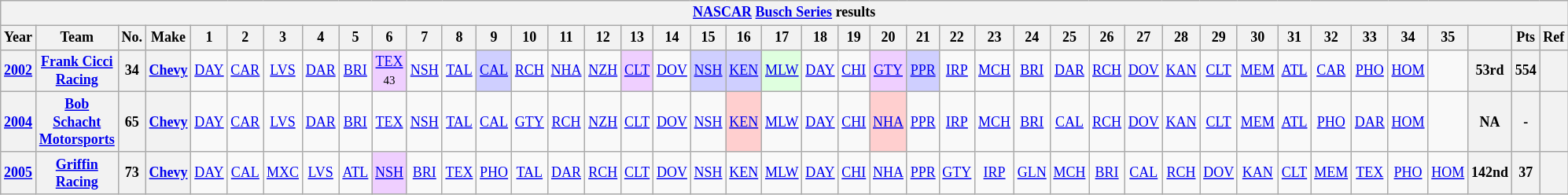<table class="wikitable" style="text-align:center; font-size:75%">
<tr>
<th colspan=42><a href='#'>NASCAR</a> <a href='#'>Busch Series</a> results</th>
</tr>
<tr>
<th>Year</th>
<th>Team</th>
<th>No.</th>
<th>Make</th>
<th>1</th>
<th>2</th>
<th>3</th>
<th>4</th>
<th>5</th>
<th>6</th>
<th>7</th>
<th>8</th>
<th>9</th>
<th>10</th>
<th>11</th>
<th>12</th>
<th>13</th>
<th>14</th>
<th>15</th>
<th>16</th>
<th>17</th>
<th>18</th>
<th>19</th>
<th>20</th>
<th>21</th>
<th>22</th>
<th>23</th>
<th>24</th>
<th>25</th>
<th>26</th>
<th>27</th>
<th>28</th>
<th>29</th>
<th>30</th>
<th>31</th>
<th>32</th>
<th>33</th>
<th>34</th>
<th>35</th>
<th></th>
<th>Pts</th>
<th>Ref</th>
</tr>
<tr>
<th><a href='#'>2002</a></th>
<th><a href='#'>Frank Cicci Racing</a></th>
<th>34</th>
<th><a href='#'>Chevy</a></th>
<td><a href='#'>DAY</a></td>
<td><a href='#'>CAR</a></td>
<td><a href='#'>LVS</a></td>
<td><a href='#'>DAR</a></td>
<td><a href='#'>BRI</a></td>
<td style="background:#EFCFFF;"><a href='#'>TEX</a><br><small>43</small></td>
<td><a href='#'>NSH</a></td>
<td><a href='#'>TAL</a></td>
<td style="background:#CFCFFF;"><a href='#'>CAL</a><br></td>
<td><a href='#'>RCH</a></td>
<td><a href='#'>NHA</a></td>
<td><a href='#'>NZH</a></td>
<td style="background:#EFCFFF;"><a href='#'>CLT</a><br></td>
<td><a href='#'>DOV</a></td>
<td style="background:#CFCFFF;"><a href='#'>NSH</a><br></td>
<td style="background:#CFCFFF;"><a href='#'>KEN</a><br></td>
<td style="background:#DFFFDF;"><a href='#'>MLW</a><br></td>
<td><a href='#'>DAY</a></td>
<td><a href='#'>CHI</a></td>
<td style="background:#EFCFFF;"><a href='#'>GTY</a><br></td>
<td style="background:#CFCFFF;"><a href='#'>PPR</a><br></td>
<td><a href='#'>IRP</a></td>
<td><a href='#'>MCH</a></td>
<td><a href='#'>BRI</a></td>
<td><a href='#'>DAR</a></td>
<td><a href='#'>RCH</a></td>
<td><a href='#'>DOV</a></td>
<td><a href='#'>KAN</a></td>
<td><a href='#'>CLT</a></td>
<td><a href='#'>MEM</a></td>
<td><a href='#'>ATL</a></td>
<td><a href='#'>CAR</a></td>
<td><a href='#'>PHO</a></td>
<td><a href='#'>HOM</a></td>
<td></td>
<th>53rd</th>
<th>554</th>
<th></th>
</tr>
<tr>
<th><a href='#'>2004</a></th>
<th><a href='#'>Bob Schacht Motorsports</a></th>
<th>65</th>
<th><a href='#'>Chevy</a></th>
<td><a href='#'>DAY</a></td>
<td><a href='#'>CAR</a></td>
<td><a href='#'>LVS</a></td>
<td><a href='#'>DAR</a></td>
<td><a href='#'>BRI</a></td>
<td><a href='#'>TEX</a></td>
<td><a href='#'>NSH</a></td>
<td><a href='#'>TAL</a></td>
<td><a href='#'>CAL</a></td>
<td><a href='#'>GTY</a></td>
<td><a href='#'>RCH</a></td>
<td><a href='#'>NZH</a></td>
<td><a href='#'>CLT</a></td>
<td><a href='#'>DOV</a></td>
<td><a href='#'>NSH</a></td>
<td style="background:#FFCFCF;"><a href='#'>KEN</a><br></td>
<td><a href='#'>MLW</a></td>
<td><a href='#'>DAY</a></td>
<td><a href='#'>CHI</a></td>
<td style="background:#FFCFCF;"><a href='#'>NHA</a><br></td>
<td><a href='#'>PPR</a></td>
<td><a href='#'>IRP</a></td>
<td><a href='#'>MCH</a></td>
<td><a href='#'>BRI</a></td>
<td><a href='#'>CAL</a></td>
<td><a href='#'>RCH</a></td>
<td><a href='#'>DOV</a></td>
<td><a href='#'>KAN</a></td>
<td><a href='#'>CLT</a></td>
<td><a href='#'>MEM</a></td>
<td><a href='#'>ATL</a></td>
<td><a href='#'>PHO</a></td>
<td><a href='#'>DAR</a></td>
<td><a href='#'>HOM</a></td>
<td></td>
<th>NA</th>
<th>-</th>
<th></th>
</tr>
<tr>
<th><a href='#'>2005</a></th>
<th><a href='#'>Griffin Racing</a></th>
<th>73</th>
<th><a href='#'>Chevy</a></th>
<td><a href='#'>DAY</a></td>
<td><a href='#'>CAL</a></td>
<td><a href='#'>MXC</a></td>
<td><a href='#'>LVS</a></td>
<td><a href='#'>ATL</a></td>
<td style="background:#EFCFFF;"><a href='#'>NSH</a><br></td>
<td><a href='#'>BRI</a></td>
<td><a href='#'>TEX</a></td>
<td><a href='#'>PHO</a></td>
<td><a href='#'>TAL</a></td>
<td><a href='#'>DAR</a></td>
<td><a href='#'>RCH</a></td>
<td><a href='#'>CLT</a></td>
<td><a href='#'>DOV</a></td>
<td><a href='#'>NSH</a></td>
<td><a href='#'>KEN</a></td>
<td><a href='#'>MLW</a></td>
<td><a href='#'>DAY</a></td>
<td><a href='#'>CHI</a></td>
<td><a href='#'>NHA</a></td>
<td><a href='#'>PPR</a></td>
<td><a href='#'>GTY</a></td>
<td><a href='#'>IRP</a></td>
<td><a href='#'>GLN</a></td>
<td><a href='#'>MCH</a></td>
<td><a href='#'>BRI</a></td>
<td><a href='#'>CAL</a></td>
<td><a href='#'>RCH</a></td>
<td><a href='#'>DOV</a></td>
<td><a href='#'>KAN</a></td>
<td><a href='#'>CLT</a></td>
<td><a href='#'>MEM</a></td>
<td><a href='#'>TEX</a></td>
<td><a href='#'>PHO</a></td>
<td><a href='#'>HOM</a></td>
<th>142nd</th>
<th>37</th>
<th></th>
</tr>
</table>
